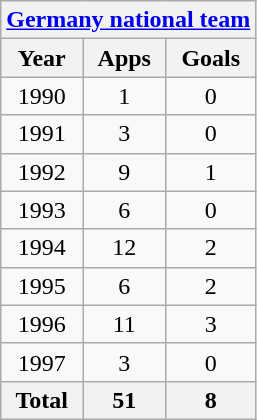<table class="wikitable" style="text-align:center">
<tr>
<th colspan=3><a href='#'>Germany national team</a></th>
</tr>
<tr>
<th>Year</th>
<th>Apps</th>
<th>Goals</th>
</tr>
<tr>
<td>1990</td>
<td>1</td>
<td>0</td>
</tr>
<tr>
<td>1991</td>
<td>3</td>
<td>0</td>
</tr>
<tr>
<td>1992</td>
<td>9</td>
<td>1</td>
</tr>
<tr>
<td>1993</td>
<td>6</td>
<td>0</td>
</tr>
<tr>
<td>1994</td>
<td>12</td>
<td>2</td>
</tr>
<tr>
<td>1995</td>
<td>6</td>
<td>2</td>
</tr>
<tr>
<td>1996</td>
<td>11</td>
<td>3</td>
</tr>
<tr>
<td>1997</td>
<td>3</td>
<td>0</td>
</tr>
<tr>
<th>Total</th>
<th>51</th>
<th>8</th>
</tr>
</table>
